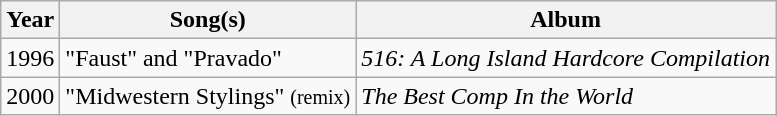<table class="wikitable">
<tr>
<th>Year</th>
<th>Song(s)</th>
<th>Album</th>
</tr>
<tr>
<td>1996</td>
<td>"Faust" and "Pravado"</td>
<td><em>516: A Long Island Hardcore Compilation</em></td>
</tr>
<tr>
<td>2000</td>
<td>"Midwestern Stylings" <small>(remix)</small></td>
<td><em>The Best Comp In the World</em></td>
</tr>
</table>
